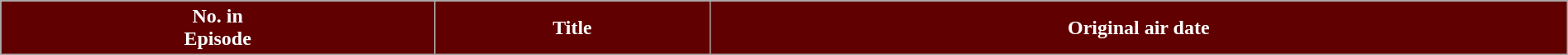<table class="wikitable plainrowheaders" style="width:100%; margin:auto">
<tr>
<th ! style="background:#600000; color:#fff; text-align:center;">No. in<br>Episode</th>
<th ! style="background:#600000; color:#fff; text-align:center;">Title</th>
<th ! style="background:#600000; color:#fff; text-align:center;">Original air date<br>





</th>
</tr>
</table>
